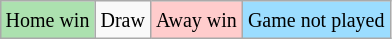<table class="wikitable" style="margin:auto;">
<tr>
<td style="background:#ace1af;"><small>Home win</small></td>
<td><small>Draw</small></td>
<td style="background:#fcc;"><small>Away win</small></td>
<td style="background:#9bddff;"><small>Game not played</small></td>
</tr>
</table>
